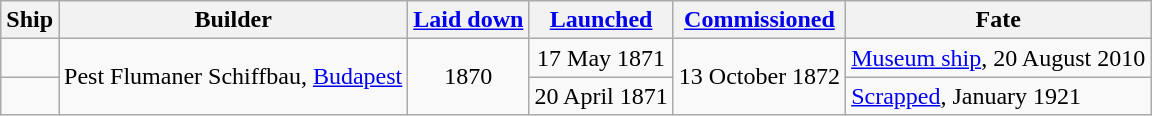<table class="wikitable">
<tr>
<th>Ship</th>
<th>Builder</th>
<th><a href='#'>Laid down</a></th>
<th><a href='#'>Launched</a></th>
<th><a href='#'>Commissioned</a></th>
<th>Fate</th>
</tr>
<tr>
<td></td>
<td rowspan=2>Pest Flumaner Schiffbau, <a href='#'>Budapest</a></td>
<td rowspan=2 align=center>1870</td>
<td align=center>17 May 1871</td>
<td rowspan=2 align=center>13 October 1872</td>
<td><a href='#'>Museum ship</a>, 20 August 2010</td>
</tr>
<tr>
<td></td>
<td align=center>20 April 1871</td>
<td><a href='#'>Scrapped</a>, January 1921</td>
</tr>
</table>
